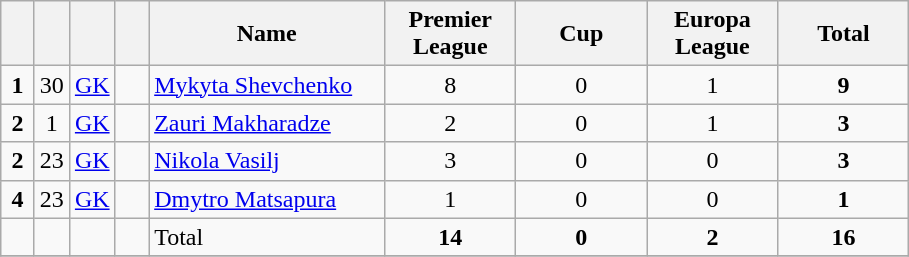<table class="wikitable" style="text-align:center">
<tr>
<th width=15></th>
<th width=15></th>
<th width=15></th>
<th width=15></th>
<th width=150>Name</th>
<th width=80><strong>Premier League</strong></th>
<th width=80><strong>Cup</strong></th>
<th width=80><strong>Europa League</strong></th>
<th width=80>Total</th>
</tr>
<tr>
<td><strong>1</strong></td>
<td>30</td>
<td><a href='#'>GK</a></td>
<td></td>
<td align=left><a href='#'>Mykyta Shevchenko</a></td>
<td>8</td>
<td>0</td>
<td>1</td>
<td><strong>9</strong></td>
</tr>
<tr>
<td><strong>2</strong></td>
<td>1</td>
<td><a href='#'>GK</a></td>
<td></td>
<td align=left><a href='#'>Zauri Makharadze</a></td>
<td>2</td>
<td>0</td>
<td>1</td>
<td><strong>3</strong></td>
</tr>
<tr>
<td><strong>2</strong></td>
<td>23</td>
<td><a href='#'>GK</a></td>
<td></td>
<td align=left><a href='#'>Nikola Vasilj</a></td>
<td>3</td>
<td>0</td>
<td>0</td>
<td><strong>3</strong></td>
</tr>
<tr>
<td><strong>4</strong></td>
<td>23</td>
<td><a href='#'>GK</a></td>
<td></td>
<td align=left><a href='#'>Dmytro Matsapura</a></td>
<td>1</td>
<td>0</td>
<td>0</td>
<td><strong>1</strong></td>
</tr>
<tr>
<td></td>
<td></td>
<td></td>
<td></td>
<td align=left>Total</td>
<td><strong>14</strong></td>
<td><strong>0</strong></td>
<td><strong>2</strong></td>
<td><strong>16</strong></td>
</tr>
<tr>
</tr>
</table>
